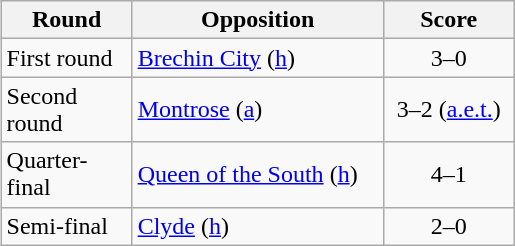<table class="wikitable" style="text-align:left;margin-left:1em;float:right">
<tr>
<th width=80>Round</th>
<th width=160>Opposition</th>
<th width=80>Score</th>
</tr>
<tr>
<td>First round</td>
<td><a href='#'>Brechin City</a> (<a href='#'>h</a>)</td>
<td align=center>3–0</td>
</tr>
<tr>
<td>Second round</td>
<td><a href='#'>Montrose</a> (<a href='#'>a</a>)</td>
<td align=center>3–2 (<a href='#'>a.e.t.</a>)</td>
</tr>
<tr>
<td>Quarter-final</td>
<td><a href='#'>Queen of the South</a> (<a href='#'>h</a>)</td>
<td align=center>4–1</td>
</tr>
<tr>
<td>Semi-final</td>
<td><a href='#'>Clyde</a> (<a href='#'>h</a>)</td>
<td align=center>2–0</td>
</tr>
</table>
